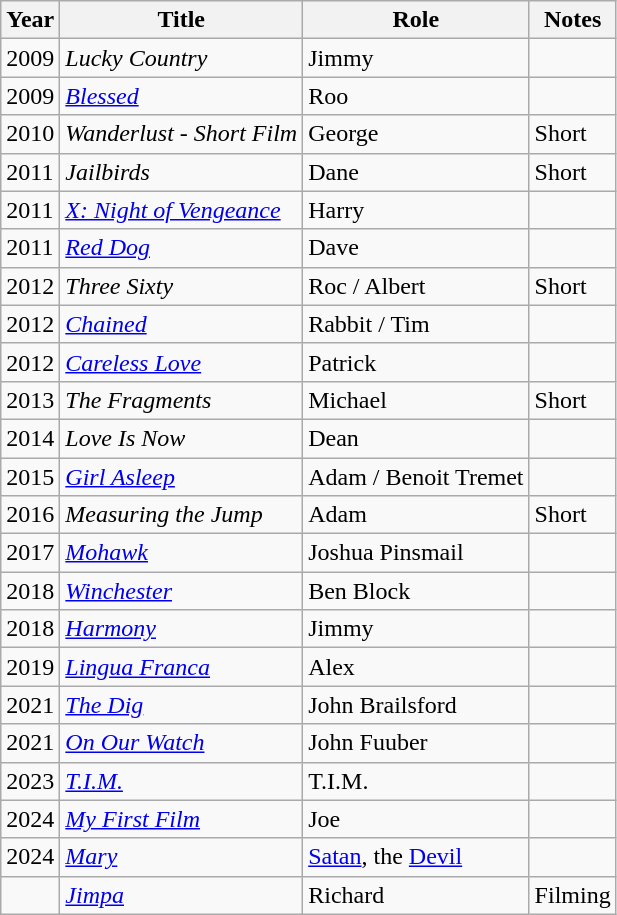<table class="wikitable sortable">
<tr>
<th>Year</th>
<th>Title</th>
<th>Role</th>
<th>Notes</th>
</tr>
<tr>
<td>2009</td>
<td><em>Lucky Country</em></td>
<td>Jimmy</td>
<td></td>
</tr>
<tr>
<td>2009</td>
<td><em><a href='#'>Blessed</a></em></td>
<td>Roo</td>
<td></td>
</tr>
<tr>
<td>2010</td>
<td><em>Wanderlust - Short Film</em></td>
<td>George</td>
<td>Short</td>
</tr>
<tr>
<td>2011</td>
<td><em>Jailbirds</em></td>
<td>Dane</td>
<td>Short</td>
</tr>
<tr>
<td>2011</td>
<td><em><a href='#'>X: Night of Vengeance</a></em></td>
<td>Harry</td>
<td></td>
</tr>
<tr>
<td>2011</td>
<td><em><a href='#'>Red Dog</a></em></td>
<td>Dave</td>
<td></td>
</tr>
<tr>
<td>2012</td>
<td><em>Three Sixty</em></td>
<td>Roc / Albert</td>
<td>Short</td>
</tr>
<tr>
<td>2012</td>
<td><em><a href='#'>Chained</a></em></td>
<td>Rabbit / Tim</td>
<td></td>
</tr>
<tr>
<td>2012</td>
<td><em><a href='#'>Careless Love</a></em></td>
<td>Patrick</td>
<td></td>
</tr>
<tr>
<td>2013</td>
<td><em>The Fragments</em></td>
<td>Michael</td>
<td>Short</td>
</tr>
<tr>
<td>2014</td>
<td><em>Love Is Now</em></td>
<td>Dean</td>
<td></td>
</tr>
<tr>
<td>2015</td>
<td><em><a href='#'>Girl Asleep</a></em></td>
<td>Adam / Benoit Tremet</td>
<td></td>
</tr>
<tr>
<td>2016</td>
<td><em>Measuring the Jump</em></td>
<td>Adam</td>
<td>Short</td>
</tr>
<tr>
<td>2017</td>
<td><em><a href='#'>Mohawk</a></em></td>
<td>Joshua Pinsmail</td>
<td></td>
</tr>
<tr>
<td>2018</td>
<td><em><a href='#'>Winchester</a></em></td>
<td>Ben Block</td>
<td></td>
</tr>
<tr>
<td>2018</td>
<td><em><a href='#'>Harmony</a></em></td>
<td>Jimmy</td>
<td></td>
</tr>
<tr>
<td>2019</td>
<td><em><a href='#'>Lingua Franca</a></em></td>
<td>Alex</td>
<td></td>
</tr>
<tr>
<td>2021</td>
<td><a href='#'><em>The Dig</em></a></td>
<td>John Brailsford</td>
<td></td>
</tr>
<tr>
<td>2021</td>
<td><em><a href='#'>On Our Watch</a></em></td>
<td>John Fuuber</td>
<td></td>
</tr>
<tr>
<td>2023</td>
<td><em><a href='#'>T.I.M.</a></em></td>
<td>T.I.M.</td>
<td></td>
</tr>
<tr>
<td>2024</td>
<td><em><a href='#'>My First Film</a></em></td>
<td>Joe</td>
<td></td>
</tr>
<tr>
<td>2024</td>
<td><em><a href='#'>Mary</a></em></td>
<td><a href='#'>Satan</a>, the <a href='#'>Devil</a></td>
</tr>
<tr>
<td></td>
<td><em><a href='#'>Jimpa</a></em></td>
<td>Richard</td>
<td>Filming</td>
</tr>
</table>
